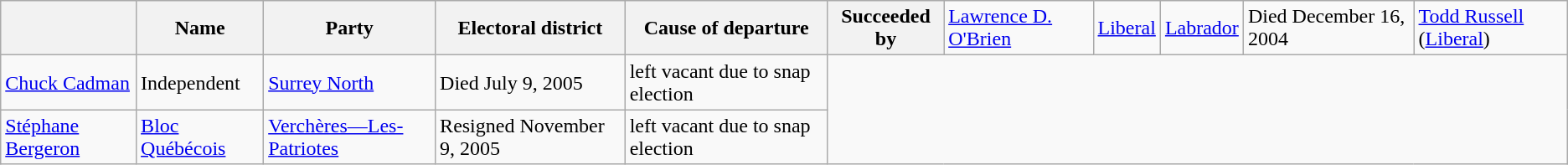<table class="wikitable">
<tr>
<th></th>
<th>Name</th>
<th>Party</th>
<th>Electoral district</th>
<th>Cause of departure</th>
<th>Succeeded by<br></th>
<td><a href='#'>Lawrence D. O'Brien</a></td>
<td><a href='#'>Liberal</a></td>
<td><a href='#'>Labrador</a></td>
<td>Died December 16, 2004</td>
<td><a href='#'>Todd Russell</a> (<a href='#'>Liberal</a>)</td>
</tr>
<tr>
<td><a href='#'>Chuck Cadman</a></td>
<td>Independent</td>
<td><a href='#'>Surrey North</a></td>
<td>Died July 9, 2005</td>
<td>left vacant due to snap election</td>
</tr>
<tr>
<td><a href='#'>Stéphane Bergeron</a></td>
<td><a href='#'>Bloc Québécois</a></td>
<td><a href='#'>Verchères—Les-Patriotes</a></td>
<td>Resigned November 9, 2005</td>
<td>left vacant due to snap election</td>
</tr>
</table>
